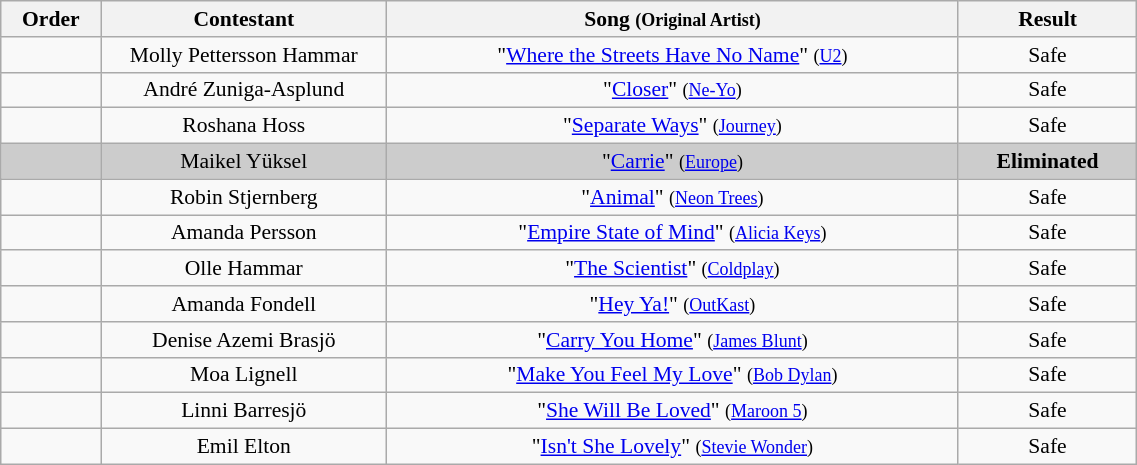<table class="wikitable" style="font-size:90%; width:60%; text-align: center;">
<tr>
<th style="width:05%;">Order</th>
<th style="width:16%;">Contestant</th>
<th style="width:32%;">Song <small>(Original Artist)</small></th>
<th style="width:10%;">Result</th>
</tr>
<tr>
<td></td>
<td>Molly Pettersson Hammar</td>
<td>"<a href='#'>Where the Streets Have No Name</a>" <small>(<a href='#'>U2</a>)</small></td>
<td>Safe</td>
</tr>
<tr>
<td></td>
<td>André Zuniga-Asplund</td>
<td>"<a href='#'>Closer</a>" <small>(<a href='#'>Ne-Yo</a>)</small></td>
<td>Safe</td>
</tr>
<tr>
<td></td>
<td>Roshana Hoss</td>
<td>"<a href='#'>Separate Ways</a>" <small>(<a href='#'>Journey</a>)</small></td>
<td>Safe</td>
</tr>
<tr style="background:#ccc;">
<td></td>
<td>Maikel Yüksel</td>
<td>"<a href='#'>Carrie</a>" <small>(<a href='#'>Europe</a>)</small></td>
<td><strong>Eliminated</strong></td>
</tr>
<tr>
<td></td>
<td>Robin Stjernberg</td>
<td>"<a href='#'>Animal</a>" <small>(<a href='#'>Neon Trees</a>)</small></td>
<td>Safe</td>
</tr>
<tr>
<td></td>
<td>Amanda Persson</td>
<td>"<a href='#'>Empire State of Mind</a>" <small>(<a href='#'>Alicia Keys</a>)</small></td>
<td>Safe</td>
</tr>
<tr>
<td></td>
<td>Olle Hammar</td>
<td>"<a href='#'>The Scientist</a>" <small>(<a href='#'>Coldplay</a>)</small></td>
<td>Safe</td>
</tr>
<tr>
<td></td>
<td>Amanda Fondell</td>
<td>"<a href='#'>Hey Ya!</a>" <small>(<a href='#'>OutKast</a>)</small></td>
<td>Safe</td>
</tr>
<tr>
<td></td>
<td>Denise Azemi Brasjö</td>
<td>"<a href='#'>Carry You Home</a>" <small>(<a href='#'>James Blunt</a>)</small></td>
<td>Safe</td>
</tr>
<tr>
<td></td>
<td>Moa Lignell</td>
<td>"<a href='#'>Make You Feel My Love</a>" <small>(<a href='#'>Bob Dylan</a>)</small></td>
<td>Safe</td>
</tr>
<tr>
<td></td>
<td>Linni Barresjö</td>
<td>"<a href='#'>She Will Be Loved</a>" <small>(<a href='#'>Maroon 5</a>)</small></td>
<td>Safe</td>
</tr>
<tr>
<td></td>
<td>Emil Elton</td>
<td>"<a href='#'>Isn't She Lovely</a>" <small>(<a href='#'>Stevie Wonder</a>)</small></td>
<td>Safe</td>
</tr>
</table>
